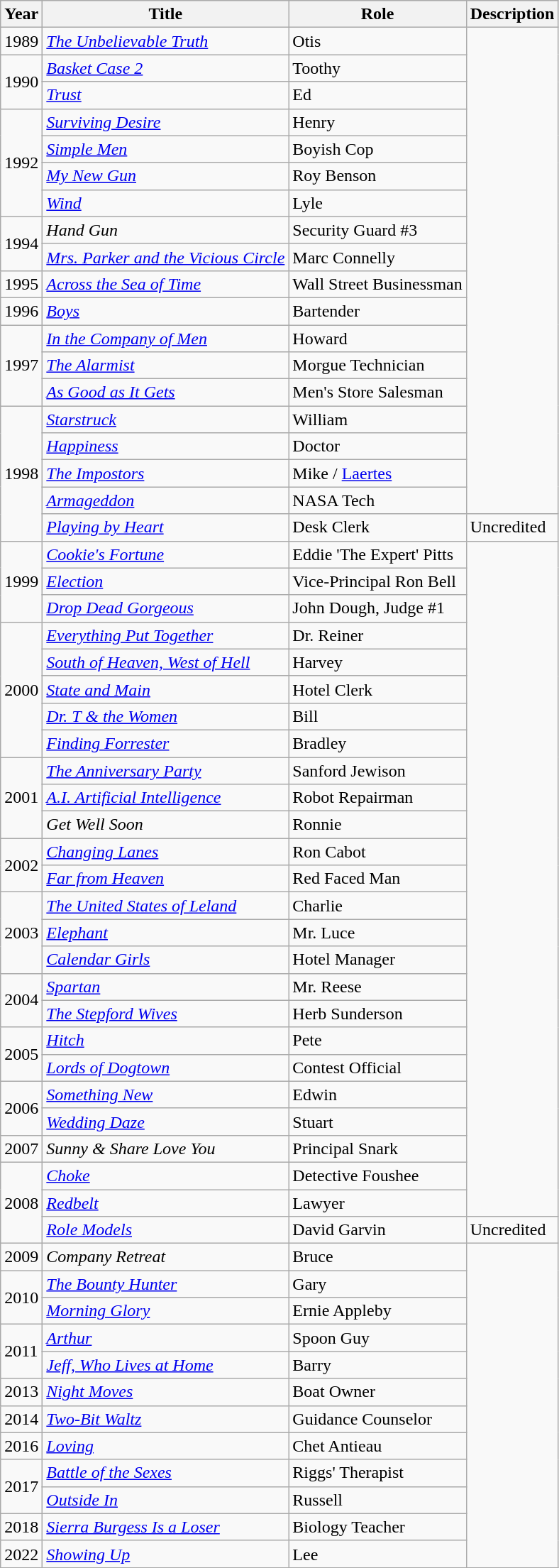<table class="wikitable sortable">
<tr>
<th>Year</th>
<th>Title</th>
<th>Role</th>
<th>Description</th>
</tr>
<tr>
<td>1989</td>
<td><a href='#'><em>The Unbelievable Truth</em></a></td>
<td>Otis</td>
<td rowspan="18"></td>
</tr>
<tr>
<td rowspan="2">1990</td>
<td><em><a href='#'>Basket Case 2</a></em></td>
<td>Toothy</td>
</tr>
<tr>
<td><a href='#'><em>Trust</em></a></td>
<td>Ed</td>
</tr>
<tr>
<td rowspan="4">1992</td>
<td><em><a href='#'>Surviving Desire</a></em></td>
<td>Henry</td>
</tr>
<tr>
<td><em><a href='#'>Simple Men</a></em></td>
<td>Boyish Cop</td>
</tr>
<tr>
<td><em><a href='#'>My New Gun</a></em></td>
<td>Roy Benson</td>
</tr>
<tr>
<td><a href='#'><em>Wind</em></a></td>
<td>Lyle</td>
</tr>
<tr>
<td rowspan="2">1994</td>
<td><em>Hand Gun</em></td>
<td>Security Guard #3</td>
</tr>
<tr>
<td><em><a href='#'>Mrs. Parker and the Vicious Circle</a></em></td>
<td>Marc Connelly</td>
</tr>
<tr>
<td>1995</td>
<td><em><a href='#'>Across the Sea of Time</a></em></td>
<td>Wall Street Businessman</td>
</tr>
<tr>
<td>1996</td>
<td><a href='#'><em>Boys</em></a></td>
<td>Bartender</td>
</tr>
<tr>
<td rowspan="3">1997</td>
<td><em><a href='#'>In the Company of Men</a></em></td>
<td>Howard</td>
</tr>
<tr>
<td><em><a href='#'>The Alarmist</a></em></td>
<td>Morgue Technician</td>
</tr>
<tr>
<td><em><a href='#'>As Good as It Gets</a></em></td>
<td>Men's Store Salesman</td>
</tr>
<tr>
<td rowspan="5">1998</td>
<td><a href='#'><em>Starstruck</em></a></td>
<td>William</td>
</tr>
<tr>
<td><a href='#'><em>Happiness</em></a></td>
<td>Doctor</td>
</tr>
<tr>
<td><em><a href='#'>The Impostors</a></em></td>
<td>Mike / <a href='#'>Laertes</a></td>
</tr>
<tr>
<td><a href='#'><em>Armageddon</em></a></td>
<td>NASA Tech</td>
</tr>
<tr>
<td><em><a href='#'>Playing by Heart</a></em></td>
<td>Desk Clerk</td>
<td>Uncredited</td>
</tr>
<tr>
<td rowspan="3">1999</td>
<td><em><a href='#'>Cookie's Fortune</a></em></td>
<td>Eddie 'The Expert' Pitts</td>
<td rowspan="25"></td>
</tr>
<tr>
<td><a href='#'><em>Election</em></a></td>
<td>Vice-Principal Ron Bell</td>
</tr>
<tr>
<td><a href='#'><em>Drop Dead Gorgeous</em></a></td>
<td>John Dough, Judge #1</td>
</tr>
<tr>
<td rowspan="5">2000</td>
<td><em><a href='#'>Everything Put Together</a></em></td>
<td>Dr. Reiner</td>
</tr>
<tr>
<td><a href='#'><em>South of Heaven, West of Hell</em></a></td>
<td>Harvey</td>
</tr>
<tr>
<td><em><a href='#'>State and Main</a></em></td>
<td>Hotel Clerk</td>
</tr>
<tr>
<td><em><a href='#'>Dr. T & the Women</a></em></td>
<td>Bill</td>
</tr>
<tr>
<td><em><a href='#'>Finding Forrester</a></em></td>
<td>Bradley</td>
</tr>
<tr>
<td rowspan="3">2001</td>
<td><em><a href='#'>The Anniversary Party</a></em></td>
<td>Sanford Jewison</td>
</tr>
<tr>
<td><em><a href='#'>A.I. Artificial Intelligence</a></em></td>
<td>Robot Repairman</td>
</tr>
<tr>
<td><em>Get Well Soon</em></td>
<td>Ronnie</td>
</tr>
<tr>
<td rowspan="2">2002</td>
<td><em><a href='#'>Changing Lanes</a></em></td>
<td>Ron Cabot</td>
</tr>
<tr>
<td><em><a href='#'>Far from Heaven</a></em></td>
<td>Red Faced Man</td>
</tr>
<tr>
<td rowspan="3">2003</td>
<td><em><a href='#'>The United States of Leland</a></em></td>
<td>Charlie</td>
</tr>
<tr>
<td><a href='#'><em>Elephant</em></a></td>
<td>Mr. Luce</td>
</tr>
<tr>
<td><em><a href='#'>Calendar Girls</a></em></td>
<td>Hotel Manager</td>
</tr>
<tr>
<td rowspan="2">2004</td>
<td><a href='#'><em>Spartan</em></a></td>
<td>Mr. Reese</td>
</tr>
<tr>
<td><a href='#'><em>The Stepford Wives</em></a></td>
<td>Herb Sunderson</td>
</tr>
<tr>
<td rowspan="2">2005</td>
<td><a href='#'><em>Hitch</em></a></td>
<td>Pete</td>
</tr>
<tr>
<td><em><a href='#'>Lords of Dogtown</a></em></td>
<td>Contest Official</td>
</tr>
<tr>
<td rowspan="2">2006</td>
<td><a href='#'><em>Something New</em></a></td>
<td>Edwin</td>
</tr>
<tr>
<td><em><a href='#'>Wedding Daze</a></em></td>
<td>Stuart</td>
</tr>
<tr>
<td>2007</td>
<td><em>Sunny & Share Love You</em></td>
<td>Principal Snark</td>
</tr>
<tr>
<td rowspan="3">2008</td>
<td><a href='#'><em>Choke</em></a></td>
<td>Detective Foushee</td>
</tr>
<tr>
<td><em><a href='#'>Redbelt</a></em></td>
<td>Lawyer</td>
</tr>
<tr>
<td><em><a href='#'>Role Models</a></em></td>
<td>David Garvin</td>
<td>Uncredited</td>
</tr>
<tr>
<td>2009</td>
<td><em>Company Retreat</em></td>
<td>Bruce</td>
<td rowspan="12"></td>
</tr>
<tr>
<td rowspan="2">2010</td>
<td><a href='#'><em>The Bounty Hunter</em></a></td>
<td>Gary</td>
</tr>
<tr>
<td><a href='#'><em>Morning Glory</em></a></td>
<td>Ernie Appleby</td>
</tr>
<tr>
<td rowspan="2">2011</td>
<td><a href='#'><em>Arthur</em></a></td>
<td>Spoon Guy</td>
</tr>
<tr>
<td><em><a href='#'>Jeff, Who Lives at Home</a></em></td>
<td>Barry</td>
</tr>
<tr>
<td>2013</td>
<td><a href='#'><em>Night Moves</em></a></td>
<td>Boat Owner</td>
</tr>
<tr>
<td>2014</td>
<td><em><a href='#'>Two-Bit Waltz</a></em></td>
<td>Guidance Counselor</td>
</tr>
<tr>
<td>2016</td>
<td><a href='#'><em>Loving</em></a></td>
<td>Chet Antieau</td>
</tr>
<tr>
<td rowspan="2">2017</td>
<td><a href='#'><em>Battle of the Sexes</em></a></td>
<td>Riggs' Therapist</td>
</tr>
<tr>
<td><a href='#'><em>Outside In</em></a></td>
<td>Russell</td>
</tr>
<tr>
<td>2018</td>
<td><em><a href='#'>Sierra Burgess Is a Loser</a></em></td>
<td>Biology Teacher</td>
</tr>
<tr>
<td>2022</td>
<td><em><a href='#'>Showing Up</a></em></td>
<td>Lee</td>
</tr>
</table>
